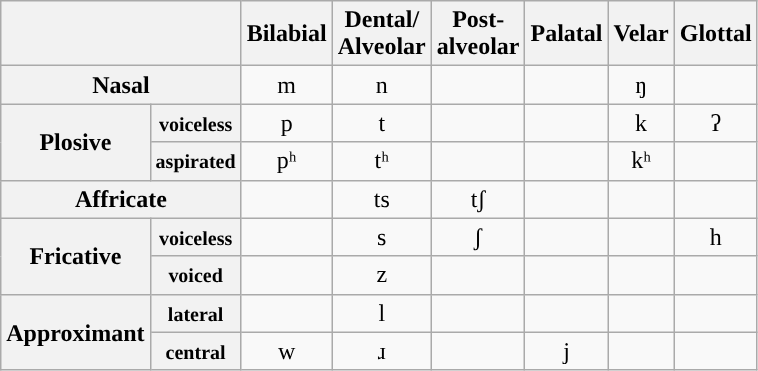<table class="wikitable" style="text-align: center;">
<tr>
<th colspan="2"></th>
<th>Bilabial</th>
<th>Dental/<br>Alveolar</th>
<th>Post-<br>alveolar</th>
<th>Palatal</th>
<th>Velar</th>
<th>Glottal</th>
</tr>
<tr>
<th colspan="2">Nasal</th>
<td>m</td>
<td>n</td>
<td></td>
<td></td>
<td>ŋ</td>
<td></td>
</tr>
<tr>
<th rowspan="2">Plosive</th>
<th><small>voiceless</small></th>
<td>p</td>
<td>t</td>
<td></td>
<td></td>
<td>k</td>
<td>ʔ</td>
</tr>
<tr>
<th><small>aspirated</small></th>
<td>pʰ</td>
<td>tʰ</td>
<td></td>
<td></td>
<td>kʰ</td>
<td></td>
</tr>
<tr>
<th colspan="2">Affricate</th>
<td></td>
<td>ts</td>
<td>tʃ</td>
<td></td>
<td></td>
<td></td>
</tr>
<tr>
<th rowspan="2">Fricative</th>
<th><small>voiceless</small></th>
<td></td>
<td>s</td>
<td>ʃ</td>
<td></td>
<td></td>
<td>h</td>
</tr>
<tr>
<th><small>voiced</small></th>
<td></td>
<td>z</td>
<td></td>
<td></td>
<td></td>
<td></td>
</tr>
<tr>
<th rowspan="2">Approximant</th>
<th><small>lateral</small></th>
<td></td>
<td>l</td>
<td></td>
<td></td>
<td></td>
<td></td>
</tr>
<tr>
<th><small>central</small></th>
<td>w</td>
<td>ɹ</td>
<td></td>
<td>j</td>
<td></td>
<td></td>
</tr>
</table>
